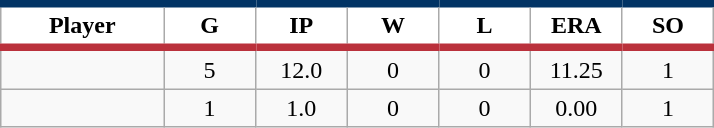<table class="wikitable sortable">
<tr>
<th style="background:#FFFFFF; border-top:#023465 5px solid; border-bottom:#ba313c 5px solid;" width="16%">Player</th>
<th style="background:#FFFFFF; border-top:#023465 5px solid; border-bottom:#ba313c 5px solid;" width="9%">G</th>
<th style="background:#FFFFFF; border-top:#023465 5px solid; border-bottom:#ba313c 5px solid;" width="9%">IP</th>
<th style="background:#FFFFFF; border-top:#023465 5px solid; border-bottom:#ba313c 5px solid;" width="9%">W</th>
<th style="background:#FFFFFF; border-top:#023465 5px solid; border-bottom:#ba313c 5px solid;" width="9%">L</th>
<th style="background:#FFFFFF; border-top:#023465 5px solid; border-bottom:#ba313c 5px solid;" width="9%">ERA</th>
<th style="background:#FFFFFF; border-top:#023465 5px solid; border-bottom:#ba313c 5px solid;" width="9%">SO</th>
</tr>
<tr align="center">
<td></td>
<td>5</td>
<td>12.0</td>
<td>0</td>
<td>0</td>
<td>11.25</td>
<td>1</td>
</tr>
<tr align="center">
<td></td>
<td>1</td>
<td>1.0</td>
<td>0</td>
<td>0</td>
<td>0.00</td>
<td>1</td>
</tr>
</table>
